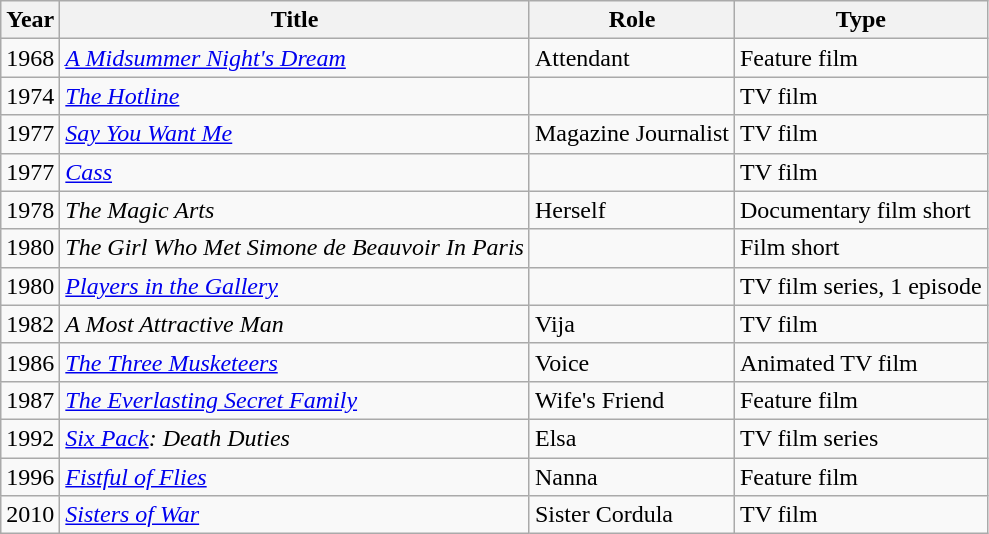<table class="wikitable">
<tr>
<th>Year</th>
<th>Title</th>
<th>Role</th>
<th>Type</th>
</tr>
<tr>
<td>1968</td>
<td><em><a href='#'>A Midsummer Night's Dream</a></em></td>
<td>Attendant</td>
<td>Feature film</td>
</tr>
<tr>
<td>1974</td>
<td><em><a href='#'>The Hotline</a></em></td>
<td></td>
<td>TV film</td>
</tr>
<tr>
<td>1977</td>
<td><em><a href='#'>Say You Want Me</a></em></td>
<td>Magazine Journalist</td>
<td>TV film</td>
</tr>
<tr>
<td>1977</td>
<td><em><a href='#'>Cass</a></em></td>
<td></td>
<td>TV film</td>
</tr>
<tr>
<td>1978</td>
<td><em>The Magic Arts</em></td>
<td>Herself</td>
<td>Documentary film short</td>
</tr>
<tr>
<td>1980</td>
<td><em>The Girl Who Met Simone de Beauvoir In Paris</em></td>
<td></td>
<td>Film short</td>
</tr>
<tr>
<td>1980</td>
<td><em><a href='#'>Players in the Gallery</a></em></td>
<td></td>
<td>TV film series, 1 episode</td>
</tr>
<tr>
<td>1982</td>
<td><em>A Most Attractive Man</em></td>
<td>Vija</td>
<td>TV film</td>
</tr>
<tr>
<td>1986</td>
<td><em><a href='#'>The Three Musketeers</a></em></td>
<td>Voice</td>
<td>Animated TV film</td>
</tr>
<tr>
<td>1987</td>
<td><em><a href='#'>The Everlasting Secret Family</a></em></td>
<td>Wife's Friend</td>
<td>Feature film</td>
</tr>
<tr>
<td>1992</td>
<td><em><a href='#'>Six Pack</a>: Death Duties</em></td>
<td>Elsa</td>
<td>TV film series</td>
</tr>
<tr>
<td>1996</td>
<td><em><a href='#'>Fistful of Flies</a></em></td>
<td>Nanna</td>
<td>Feature film</td>
</tr>
<tr>
<td>2010</td>
<td><em><a href='#'>Sisters of War</a></em></td>
<td>Sister Cordula</td>
<td>TV film</td>
</tr>
</table>
